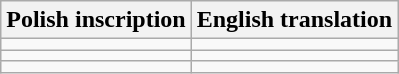<table class="wikitable">
<tr>
<th>Polish inscription</th>
<th>English translation</th>
</tr>
<tr>
<td></td>
<td></td>
</tr>
<tr>
<td></td>
<td></td>
</tr>
<tr>
<td></td>
<td></td>
</tr>
</table>
